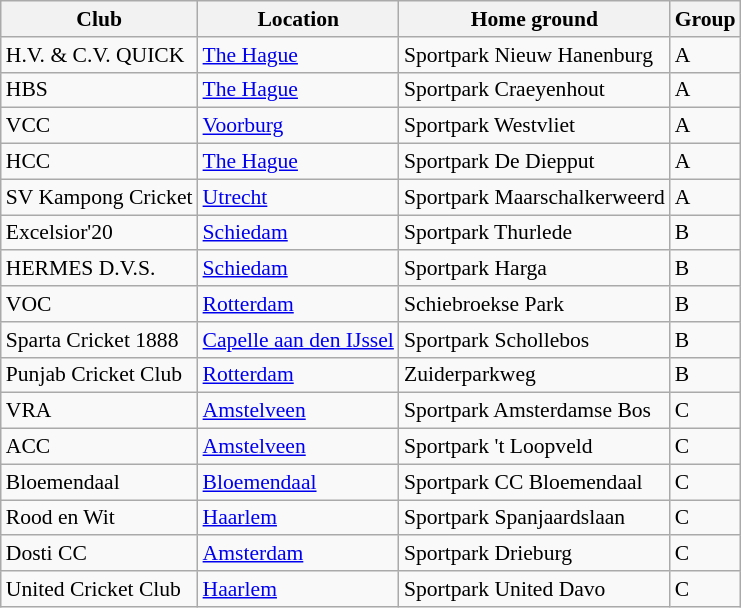<table class="wikitable sortable" style="font-size:90%">
<tr>
<th>Club</th>
<th>Location</th>
<th>Home ground</th>
<th>Group</th>
</tr>
<tr>
<td>H.V. & C.V. QUICK</td>
<td><a href='#'>The Hague</a></td>
<td>Sportpark Nieuw Hanenburg</td>
<td>A</td>
</tr>
<tr>
<td>HBS</td>
<td><a href='#'>The Hague</a></td>
<td>Sportpark Craeyenhout</td>
<td>A</td>
</tr>
<tr>
<td>VCC</td>
<td><a href='#'>Voorburg</a></td>
<td>Sportpark Westvliet</td>
<td>A</td>
</tr>
<tr>
<td>HCC</td>
<td><a href='#'>The Hague</a></td>
<td>Sportpark De Diepput</td>
<td>A</td>
</tr>
<tr>
<td>SV Kampong Cricket</td>
<td><a href='#'>Utrecht</a></td>
<td>Sportpark Maarschalkerweerd</td>
<td>A</td>
</tr>
<tr>
<td>Excelsior'20</td>
<td><a href='#'>Schiedam</a></td>
<td>Sportpark Thurlede</td>
<td>B</td>
</tr>
<tr>
<td>HERMES D.V.S.</td>
<td><a href='#'>Schiedam</a></td>
<td>Sportpark Harga</td>
<td>B</td>
</tr>
<tr>
<td>VOC</td>
<td><a href='#'>Rotterdam</a></td>
<td>Schiebroekse Park</td>
<td>B</td>
</tr>
<tr>
<td>Sparta Cricket 1888</td>
<td><a href='#'>Capelle aan den IJssel</a></td>
<td>Sportpark Schollebos</td>
<td>B</td>
</tr>
<tr>
<td>Punjab Cricket Club</td>
<td><a href='#'>Rotterdam</a></td>
<td>Zuiderparkweg</td>
<td>B</td>
</tr>
<tr>
<td>VRA</td>
<td><a href='#'>Amstelveen</a></td>
<td>Sportpark Amsterdamse Bos</td>
<td>C</td>
</tr>
<tr>
<td>ACC</td>
<td><a href='#'>Amstelveen</a></td>
<td>Sportpark 't Loopveld</td>
<td>C</td>
</tr>
<tr>
<td>Bloemendaal</td>
<td><a href='#'>Bloemendaal</a></td>
<td>Sportpark CC Bloemendaal</td>
<td>C</td>
</tr>
<tr>
<td>Rood en Wit</td>
<td><a href='#'>Haarlem</a></td>
<td>Sportpark Spanjaardslaan</td>
<td>C</td>
</tr>
<tr>
<td>Dosti CC</td>
<td><a href='#'>Amsterdam</a></td>
<td>Sportpark Drieburg</td>
<td>C</td>
</tr>
<tr>
<td>United Cricket Club</td>
<td><a href='#'>Haarlem</a></td>
<td>Sportpark United Davo</td>
<td>C</td>
</tr>
</table>
